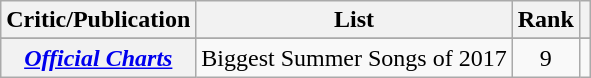<table class="wikitable plainrowheaders sortable">
<tr>
<th>Critic/Publication</th>
<th scope="col" class="unsortable">List</th>
<th data-sort-type="number">Rank</th>
<th scope="col" class="unsortable"></th>
</tr>
<tr>
</tr>
<tr>
<th rowspan="1" scope="row"><em><a href='#'>Official Charts</a></em></th>
<td>Biggest Summer Songs of 2017</td>
<td style="text-align:center;">9</td>
<td style="text-align:center;"></td>
</tr>
</table>
